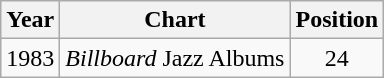<table class="wikitable">
<tr>
<th>Year</th>
<th>Chart</th>
<th>Position</th>
</tr>
<tr>
<td>1983</td>
<td><em>Billboard</em>  Jazz Albums</td>
<td align="center">24</td>
</tr>
</table>
